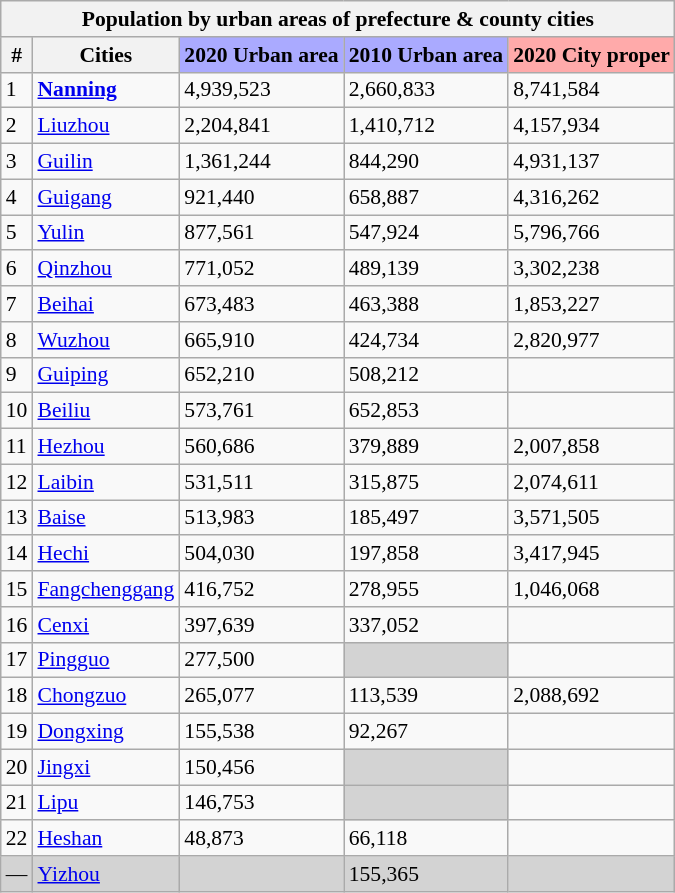<table class="wikitable sortable collapsible" style="font-size:90%;">
<tr>
<th colspan=5>Population by urban areas of prefecture & county cities</th>
</tr>
<tr>
<th>#</th>
<th>Cities</th>
<th style="background-color: #aaaaff;">2020 Urban area</th>
<th style="background-color: #aaaaff;">2010 Urban area</th>
<th style="background-color: #ffaaaa;">2020 City proper</th>
</tr>
<tr>
<td>1</td>
<td><strong><a href='#'>Nanning</a></strong></td>
<td>4,939,523</td>
<td>2,660,833</td>
<td>8,741,584</td>
</tr>
<tr>
<td>2</td>
<td><a href='#'>Liuzhou</a></td>
<td>2,204,841</td>
<td>1,410,712</td>
<td>4,157,934</td>
</tr>
<tr>
<td>3</td>
<td><a href='#'>Guilin</a></td>
<td>1,361,244</td>
<td>844,290</td>
<td>4,931,137</td>
</tr>
<tr>
<td>4</td>
<td><a href='#'>Guigang</a></td>
<td>921,440</td>
<td>658,887</td>
<td>4,316,262</td>
</tr>
<tr>
<td>5</td>
<td><a href='#'>Yulin</a></td>
<td>877,561</td>
<td>547,924</td>
<td>5,796,766</td>
</tr>
<tr>
<td>6</td>
<td><a href='#'>Qinzhou</a></td>
<td>771,052</td>
<td>489,139</td>
<td>3,302,238</td>
</tr>
<tr>
<td>7</td>
<td><a href='#'>Beihai</a></td>
<td>673,483</td>
<td>463,388</td>
<td>1,853,227</td>
</tr>
<tr>
<td>8</td>
<td><a href='#'>Wuzhou</a></td>
<td>665,910</td>
<td>424,734</td>
<td>2,820,977</td>
</tr>
<tr>
<td>9</td>
<td><a href='#'>Guiping</a></td>
<td>652,210</td>
<td>508,212</td>
<td></td>
</tr>
<tr>
<td>10</td>
<td><a href='#'>Beiliu</a></td>
<td>573,761</td>
<td>652,853</td>
<td></td>
</tr>
<tr>
<td>11</td>
<td><a href='#'>Hezhou</a></td>
<td>560,686</td>
<td>379,889</td>
<td>2,007,858</td>
</tr>
<tr>
<td>12</td>
<td><a href='#'>Laibin</a></td>
<td>531,511</td>
<td>315,875</td>
<td>2,074,611</td>
</tr>
<tr>
<td>13</td>
<td><a href='#'>Baise</a></td>
<td>513,983</td>
<td>185,497</td>
<td>3,571,505</td>
</tr>
<tr>
<td>14</td>
<td><a href='#'>Hechi</a></td>
<td>504,030</td>
<td>197,858</td>
<td>3,417,945</td>
</tr>
<tr>
<td>15</td>
<td><a href='#'>Fangchenggang</a></td>
<td>416,752</td>
<td>278,955</td>
<td>1,046,068</td>
</tr>
<tr>
<td>16</td>
<td><a href='#'>Cenxi</a></td>
<td>397,639</td>
<td>337,052</td>
<td></td>
</tr>
<tr>
<td>17</td>
<td><a href='#'>Pingguo</a></td>
<td>277,500</td>
<td bgcolor="lightgrey"></td>
<td></td>
</tr>
<tr>
<td>18</td>
<td><a href='#'>Chongzuo</a></td>
<td>265,077</td>
<td>113,539</td>
<td>2,088,692</td>
</tr>
<tr>
<td>19</td>
<td><a href='#'>Dongxing</a></td>
<td>155,538</td>
<td>92,267</td>
<td></td>
</tr>
<tr>
<td>20</td>
<td><a href='#'>Jingxi</a></td>
<td>150,456</td>
<td bgcolor="lightgrey"></td>
<td></td>
</tr>
<tr>
<td>21</td>
<td><a href='#'>Lipu</a></td>
<td>146,753</td>
<td bgcolor="lightgrey"></td>
<td></td>
</tr>
<tr>
<td>22</td>
<td><a href='#'>Heshan</a></td>
<td>48,873</td>
<td>66,118</td>
<td></td>
</tr>
<tr bgcolor="lightgrey">
<td>—</td>
<td><a href='#'>Yizhou</a></td>
<td></td>
<td>155,365</td>
<td></td>
</tr>
</table>
